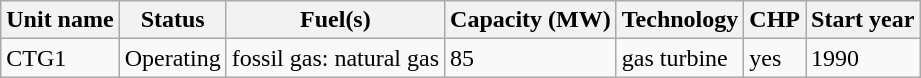<table class="wikitable">
<tr>
<th>Unit name</th>
<th>Status</th>
<th>Fuel(s)</th>
<th>Capacity (MW)</th>
<th>Technology</th>
<th>CHP</th>
<th>Start year</th>
</tr>
<tr>
<td>CTG1</td>
<td>Operating</td>
<td>fossil gas: natural gas</td>
<td>85</td>
<td>gas turbine</td>
<td>yes</td>
<td>1990</td>
</tr>
</table>
